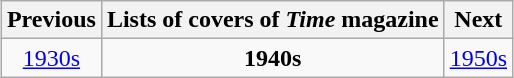<table class="wikitable" style="margin: 0 auto;">
<tr>
<th>Previous</th>
<th>Lists of covers of <em>Time</em> magazine</th>
<th>Next</th>
</tr>
<tr>
<td style="text-align:center;"><a href='#'>1930s</a></td>
<td style="text-align:center;"><strong>1940s</strong></td>
<td style="text-align:center;"><a href='#'>1950s</a></td>
</tr>
</table>
